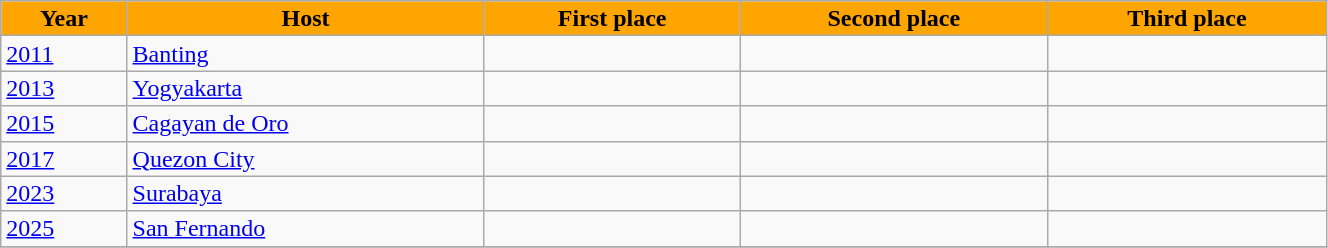<table class="wikitable" style="text-align:left; line-height:16px; width:70%;">
<tr>
<th style="background:#ffa500;">Year</th>
<th style="background:#ffa500;">Host</th>
<th style="background:#ffa500;">First place</th>
<th style="background:#ffa500;">Second place</th>
<th style="background:#ffa500;">Third place</th>
</tr>
<tr>
<td><a href='#'>2011</a></td>
<td> <a href='#'>Banting</a></td>
<td></td>
<td></td>
<td></td>
</tr>
<tr>
<td><a href='#'>2013</a></td>
<td> <a href='#'>Yogyakarta</a></td>
<td></td>
<td></td>
<td></td>
</tr>
<tr>
<td><a href='#'>2015</a></td>
<td> <a href='#'>Cagayan de Oro</a></td>
<td></td>
<td></td>
<td></td>
</tr>
<tr>
<td><a href='#'>2017</a></td>
<td> <a href='#'>Quezon City</a></td>
<td></td>
<td></td>
<td></td>
</tr>
<tr>
<td><a href='#'>2023</a></td>
<td> <a href='#'>Surabaya</a></td>
<td></td>
<td></td>
<td></td>
</tr>
<tr>
<td><a href='#'>2025</a></td>
<td> <a href='#'>San Fernando</a></td>
<td></td>
<td></td>
<td></td>
</tr>
<tr>
</tr>
</table>
